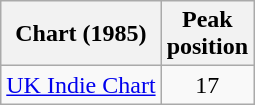<table class="wikitable sortable">
<tr>
<th scope="col">Chart (1985)</th>
<th scope="col">Peak<br>position</th>
</tr>
<tr>
<td><a href='#'>UK Indie Chart</a></td>
<td style="text-align:center;">17</td>
</tr>
</table>
